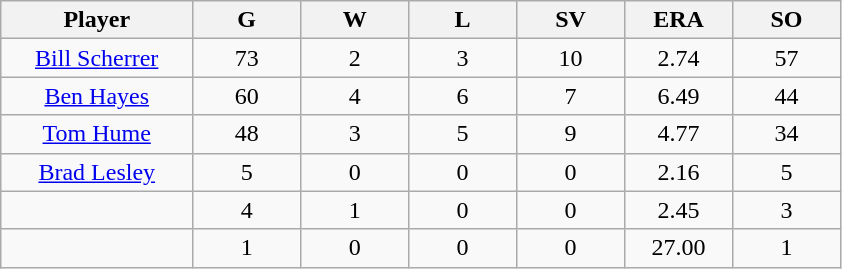<table class="wikitable sortable">
<tr>
<th bgcolor="#DDDDFF" width="16%">Player</th>
<th bgcolor="#DDDDFF" width="9%">G</th>
<th bgcolor="#DDDDFF" width="9%">W</th>
<th bgcolor="#DDDDFF" width="9%">L</th>
<th bgcolor="#DDDDFF" width="9%">SV</th>
<th bgcolor="#DDDDFF" width="9%">ERA</th>
<th bgcolor="#DDDDFF" width="9%">SO</th>
</tr>
<tr align="center">
<td><a href='#'>Bill Scherrer</a></td>
<td>73</td>
<td>2</td>
<td>3</td>
<td>10</td>
<td>2.74</td>
<td>57</td>
</tr>
<tr align=center>
<td><a href='#'>Ben Hayes</a></td>
<td>60</td>
<td>4</td>
<td>6</td>
<td>7</td>
<td>6.49</td>
<td>44</td>
</tr>
<tr align=center>
<td><a href='#'>Tom Hume</a></td>
<td>48</td>
<td>3</td>
<td>5</td>
<td>9</td>
<td>4.77</td>
<td>34</td>
</tr>
<tr align=center>
<td><a href='#'>Brad Lesley</a></td>
<td>5</td>
<td>0</td>
<td>0</td>
<td>0</td>
<td>2.16</td>
<td>5</td>
</tr>
<tr align=center>
<td></td>
<td>4</td>
<td>1</td>
<td>0</td>
<td>0</td>
<td>2.45</td>
<td>3</td>
</tr>
<tr align="center">
<td></td>
<td>1</td>
<td>0</td>
<td>0</td>
<td>0</td>
<td>27.00</td>
<td>1</td>
</tr>
</table>
